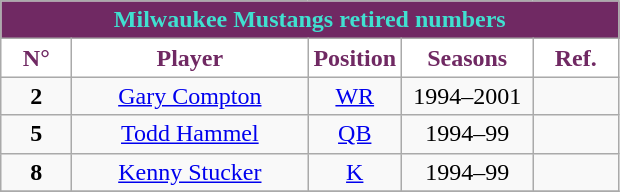<table class="wikitable sortable" style="text-align:center">
<tr>
<td colspan="5" style= "background: #702963; color: #40E0D0"><strong>Milwaukee Mustangs retired numbers</strong></td>
</tr>
<tr>
<th width=40px  style="background: white; color: #702963">N°</th>
<th width=150px style="background: white; color: #702963">Player</th>
<th width=40px style="background: white; color: #702963">Position</th>
<th width=80px style="background: white; color: #702963">Seasons</th>
<th width=50px style="background: white; color: #702963">Ref.</th>
</tr>
<tr>
<td><strong>2</strong></td>
<td><a href='#'>Gary Compton</a></td>
<td><a href='#'>WR</a></td>
<td>1994–2001</td>
<td></td>
</tr>
<tr>
<td><strong>5</strong></td>
<td><a href='#'>Todd Hammel</a></td>
<td><a href='#'>QB</a></td>
<td>1994–99</td>
<td></td>
</tr>
<tr>
<td><strong>8</strong></td>
<td><a href='#'>Kenny Stucker</a></td>
<td><a href='#'>K</a></td>
<td>1994–99</td>
<td></td>
</tr>
<tr>
</tr>
</table>
